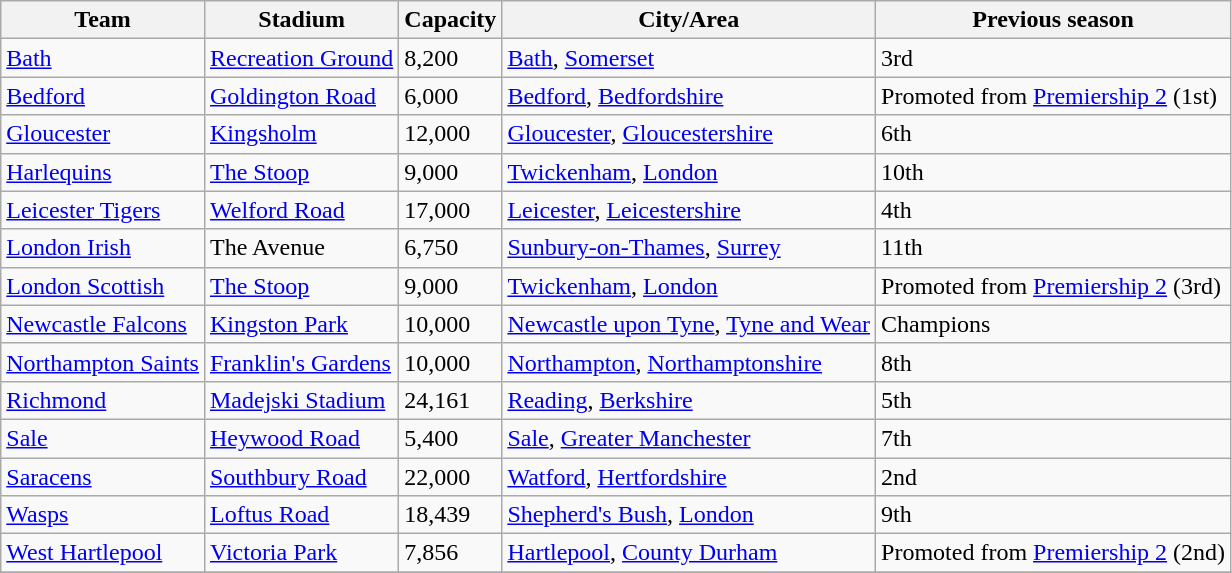<table class="wikitable sortable">
<tr>
<th>Team</th>
<th>Stadium</th>
<th>Capacity</th>
<th>City/Area</th>
<th>Previous season</th>
</tr>
<tr>
<td><a href='#'>Bath</a></td>
<td><a href='#'>Recreation Ground</a></td>
<td>8,200</td>
<td><a href='#'>Bath</a>, <a href='#'>Somerset</a></td>
<td>3rd</td>
</tr>
<tr>
<td><a href='#'>Bedford</a></td>
<td><a href='#'>Goldington Road</a></td>
<td>6,000</td>
<td><a href='#'>Bedford</a>, <a href='#'>Bedfordshire</a></td>
<td>Promoted from <a href='#'>Premiership 2</a> (1st)</td>
</tr>
<tr>
<td><a href='#'>Gloucester</a></td>
<td><a href='#'>Kingsholm</a></td>
<td>12,000</td>
<td><a href='#'>Gloucester</a>, <a href='#'>Gloucestershire</a></td>
<td>6th</td>
</tr>
<tr>
<td><a href='#'>Harlequins</a></td>
<td><a href='#'>The Stoop</a></td>
<td>9,000</td>
<td><a href='#'>Twickenham</a>, <a href='#'>London</a></td>
<td>10th</td>
</tr>
<tr>
<td><a href='#'>Leicester Tigers</a></td>
<td><a href='#'>Welford Road</a></td>
<td>17,000</td>
<td><a href='#'>Leicester</a>, <a href='#'>Leicestershire</a></td>
<td>4th</td>
</tr>
<tr>
<td><a href='#'>London Irish</a></td>
<td>The Avenue</td>
<td>6,750</td>
<td><a href='#'>Sunbury-on-Thames</a>, <a href='#'>Surrey</a></td>
<td>11th</td>
</tr>
<tr>
<td><a href='#'>London Scottish</a></td>
<td><a href='#'>The Stoop</a></td>
<td>9,000</td>
<td><a href='#'>Twickenham</a>, <a href='#'>London</a></td>
<td>Promoted from <a href='#'>Premiership 2</a> (3rd)</td>
</tr>
<tr>
<td><a href='#'>Newcastle Falcons</a></td>
<td><a href='#'>Kingston Park</a></td>
<td>10,000</td>
<td><a href='#'>Newcastle upon Tyne</a>, <a href='#'>Tyne and Wear</a></td>
<td>Champions</td>
</tr>
<tr>
<td><a href='#'>Northampton Saints</a></td>
<td><a href='#'>Franklin's Gardens</a></td>
<td>10,000</td>
<td><a href='#'>Northampton</a>, <a href='#'>Northamptonshire</a></td>
<td>8th</td>
</tr>
<tr>
<td><a href='#'>Richmond</a></td>
<td><a href='#'>Madejski Stadium</a></td>
<td>24,161</td>
<td><a href='#'>Reading</a>, <a href='#'>Berkshire</a></td>
<td>5th</td>
</tr>
<tr>
<td><a href='#'>Sale</a></td>
<td><a href='#'>Heywood Road</a></td>
<td>5,400</td>
<td><a href='#'>Sale</a>, <a href='#'>Greater Manchester</a></td>
<td>7th</td>
</tr>
<tr>
<td><a href='#'>Saracens</a></td>
<td><a href='#'>Southbury Road</a></td>
<td>22,000</td>
<td><a href='#'>Watford</a>, <a href='#'>Hertfordshire</a></td>
<td>2nd</td>
</tr>
<tr>
<td><a href='#'>Wasps</a></td>
<td><a href='#'>Loftus Road</a></td>
<td>18,439</td>
<td><a href='#'>Shepherd's Bush</a>, <a href='#'>London</a></td>
<td>9th</td>
</tr>
<tr>
<td><a href='#'>West Hartlepool</a></td>
<td><a href='#'>Victoria Park</a></td>
<td>7,856</td>
<td><a href='#'>Hartlepool</a>, <a href='#'>County Durham</a></td>
<td>Promoted from <a href='#'>Premiership 2</a> (2nd)</td>
</tr>
<tr>
</tr>
</table>
